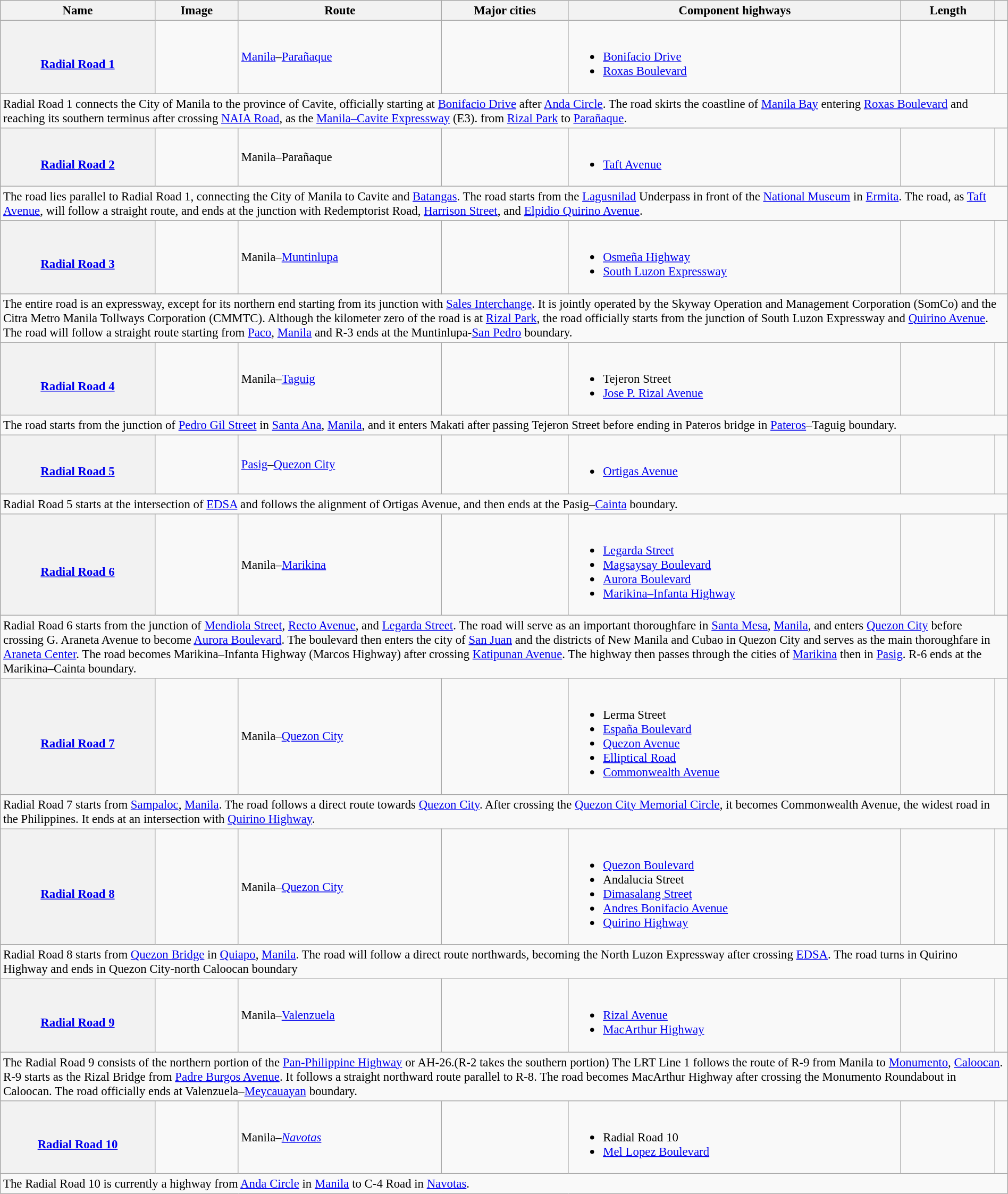<table class="wikitable sortable mw-datatable collapsible" style="margin:auto; font-size:95%;">
<tr>
<th scope="col">Name</th>
<th scope="col" class="unsortable">Image</th>
<th scope="col" class="unsortable">Route</th>
<th scope="col" class="nowrap">Major cities</th>
<th scope="col" class="nowrap">Component highways</th>
<th scope="col">Length</th>
<th scope="col" class="unsortable"></th>
</tr>
<tr>
<th scope="rowgroup"><br><a href='#'>Radial Road 1</a></th>
<td></td>
<td><a href='#'>Manila</a>–<a href='#'>Parañaque</a></td>
<td></td>
<td><br><ul><li><a href='#'>Bonifacio Drive</a></li><li><a href='#'>Roxas Boulevard</a></li></ul></td>
<td></td>
<td align="center"></td>
</tr>
<tr class="expand-child">
<td scope="row" colspan=7>Radial Road 1 connects the City of Manila to the province of Cavite, officially starting at <a href='#'>Bonifacio Drive</a> after <a href='#'>Anda Circle</a>. The road skirts the coastline of <a href='#'>Manila Bay</a> entering <a href='#'>Roxas Boulevard</a> and reaching its southern terminus after crossing <a href='#'>NAIA Road</a>, as the <a href='#'>Manila–Cavite Expressway</a> (E3).  from <a href='#'>Rizal Park</a> to <a href='#'>Parañaque</a>.</td>
</tr>
<tr>
<th scope="rowgroup"><br><a href='#'>Radial Road 2</a></th>
<td></td>
<td>Manila–Parañaque</td>
<td></td>
<td><br><ul><li><a href='#'>Taft Avenue</a></li></ul></td>
<td></td>
<td align="center"></td>
</tr>
<tr class="expand-child">
<td scope="row" colspan=7>The road lies parallel to Radial Road 1, connecting the City of Manila to Cavite and <a href='#'>Batangas</a>. The road starts from the <a href='#'>Lagusnilad</a> Underpass in front of the <a href='#'>National Museum</a> in <a href='#'>Ermita</a>. The road, as <a href='#'>Taft Avenue</a>, will follow a straight route, and ends at the junction with Redemptorist Road, <a href='#'>Harrison Street</a>, and <a href='#'>Elpidio Quirino Avenue</a>.</td>
</tr>
<tr>
<th scope="rowgroup"><br><a href='#'>Radial Road 3</a></th>
<td></td>
<td class="nowrap">Manila–<a href='#'>Muntinlupa</a></td>
<td></td>
<td><br><ul><li><a href='#'>Osmeña Highway</a></li><li><a href='#'>South Luzon Expressway</a></li></ul></td>
<td></td>
<td align="center"></td>
</tr>
<tr class="expand-child">
<td scope="row" colspan=7>The entire road is an expressway, except for its northern end starting from its junction with <a href='#'>Sales Interchange</a>. It is jointly operated by the Skyway Operation and Management Corporation (SomCo) and the Citra Metro Manila Tollways Corporation (CMMTC). Although the kilometer zero of the road is at <a href='#'>Rizal Park</a>, the road officially starts from the junction of South Luzon Expressway and <a href='#'>Quirino Avenue</a>. The road will follow a straight route starting from <a href='#'>Paco</a>, <a href='#'>Manila</a> and R-3 ends at the Muntinlupa-<a href='#'>San Pedro</a> boundary.</td>
</tr>
<tr>
<th scope="rowgroup"><br><a href='#'>Radial Road 4</a></th>
<td></td>
<td>Manila–<a href='#'>Taguig</a></td>
<td></td>
<td><br><ul><li>Tejeron Street</li><li><a href='#'>Jose P. Rizal Avenue</a></li></ul></td>
<td></td>
<td align="center"></td>
</tr>
<tr class="expand-child">
<td scope="row" colspan=7>The road starts from the junction of <a href='#'>Pedro Gil Street</a> in <a href='#'>Santa Ana</a>, <a href='#'>Manila</a>, and it enters Makati after passing Tejeron Street before ending in Pateros bridge in <a href='#'>Pateros</a>–Taguig boundary.</td>
</tr>
<tr>
<th scope="rowgroup"><br><a href='#'>Radial Road 5</a></th>
<td></td>
<td><a href='#'>Pasig</a>–<a href='#'>Quezon City</a></td>
<td></td>
<td><br><ul><li><a href='#'>Ortigas Avenue</a></li></ul></td>
<td></td>
<td align="center"></td>
</tr>
<tr class="expand-child">
<td scope="row" colspan=7>Radial Road 5 starts at the intersection of <a href='#'>EDSA</a> and follows the alignment of Ortigas Avenue, and then ends at the Pasig–<a href='#'>Cainta</a> boundary.</td>
</tr>
<tr>
<th scope="rowgroup"><br><a href='#'>Radial Road 6</a></th>
<td> </td>
<td>Manila–<a href='#'>Marikina</a></td>
<td></td>
<td><br><ul><li><a href='#'>Legarda Street</a></li><li><a href='#'>Magsaysay Boulevard</a></li><li><a href='#'>Aurora Boulevard</a></li><li><a href='#'>Marikina–Infanta Highway</a></li></ul></td>
<td></td>
<td align="center"></td>
</tr>
<tr class="expand-child">
<td scope="row" colspan=7>Radial Road 6 starts from the junction of <a href='#'>Mendiola Street</a>, <a href='#'>Recto Avenue</a>, and <a href='#'>Legarda Street</a>. The road will serve as an important thoroughfare in <a href='#'>Santa Mesa</a>, <a href='#'>Manila</a>, and enters <a href='#'>Quezon City</a> before crossing G. Araneta Avenue to become <a href='#'>Aurora Boulevard</a>. The boulevard then enters the city of <a href='#'>San Juan</a> and the districts of New Manila and Cubao in Quezon City and serves as the main thoroughfare in <a href='#'>Araneta Center</a>. The road becomes Marikina–Infanta Highway (Marcos Highway) after crossing <a href='#'>Katipunan Avenue</a>. The highway then passes through the cities of <a href='#'>Marikina</a> then in <a href='#'>Pasig</a>. R-6 ends at the Marikina–Cainta boundary.</td>
</tr>
<tr>
<th scope="rowgroup"><br><a href='#'>Radial Road 7</a></th>
<td> </td>
<td>Manila–<a href='#'>Quezon City</a></td>
<td></td>
<td><br><ul><li>Lerma Street</li><li><a href='#'>España Boulevard</a></li><li><a href='#'>Quezon Avenue</a></li><li><a href='#'>Elliptical Road</a></li><li><a href='#'>Commonwealth Avenue</a></li></ul></td>
<td></td>
<td align="center"></td>
</tr>
<tr class="expand-child">
<td scope="row" colspan=7>Radial Road 7 starts from <a href='#'>Sampaloc</a>, <a href='#'>Manila</a>. The road follows a direct route towards <a href='#'>Quezon City</a>. After crossing the <a href='#'>Quezon City Memorial Circle</a>, it becomes Commonwealth Avenue, the widest road in the Philippines. It ends at an intersection with <a href='#'>Quirino Highway</a>.</td>
</tr>
<tr>
<th scope="rowgroup"><br><a href='#'>Radial Road 8</a></th>
<td></td>
<td>Manila–<a href='#'>Quezon City</a></td>
<td></td>
<td><br><ul><li><a href='#'>Quezon Boulevard</a></li><li>Andalucia Street</li><li><a href='#'>Dimasalang Street</a></li><li><a href='#'>Andres Bonifacio Avenue</a></li><li><a href='#'>Quirino Highway</a></li></ul></td>
<td class="nowrap"></td>
<td align="center"></td>
</tr>
<tr class="expand-child">
<td scope="row" colspan=7>Radial Road 8 starts from <a href='#'>Quezon Bridge</a> in <a href='#'>Quiapo</a>, <a href='#'>Manila</a>. The road will follow a direct route northwards, becoming the North Luzon Expressway after crossing <a href='#'>EDSA</a>. The road turns in Quirino Highway and ends in Quezon City-north Caloocan boundary</td>
</tr>
<tr>
<th scope="rowgroup"><br><a href='#'>Radial Road 9</a></th>
<td></td>
<td>Manila–<a href='#'>Valenzuela</a></td>
<td></td>
<td><br><ul><li><a href='#'>Rizal Avenue</a></li><li><a href='#'>MacArthur Highway</a></li></ul></td>
<td></td>
<td align="center"></td>
</tr>
<tr class="expand-child">
<td scope="row" colspan=7>The Radial Road 9 consists of the northern portion of the <a href='#'>Pan-Philippine Highway</a> or AH-26.(R-2 takes the southern portion) The LRT Line 1 follows the route of R-9 from Manila to <a href='#'>Monumento</a>, <a href='#'>Caloocan</a>. R-9 starts as the Rizal Bridge from <a href='#'>Padre Burgos Avenue</a>. It follows a straight northward route parallel to R-8. The road becomes MacArthur Highway after crossing the Monumento Roundabout in Caloocan. The road officially ends at Valenzuela–<a href='#'>Meycauayan</a> boundary.</td>
</tr>
<tr>
<th scope="rowgroup"><br><a href='#'>Radial Road 10</a></th>
<td></td>
<td>Manila–<em><a href='#'>Navotas</a></em></td>
<td></td>
<td><br><ul><li>Radial Road 10</li><li><a href='#'>Mel Lopez Boulevard</a></li></ul></td>
<td></td>
<td align="center"></td>
</tr>
<tr class="expand-child">
<td scope="row" colspan=7>The Radial Road 10 is currently a  highway from <a href='#'>Anda Circle</a> in <a href='#'>Manila</a> to C-4 Road in <a href='#'>Navotas</a>.</td>
</tr>
</table>
